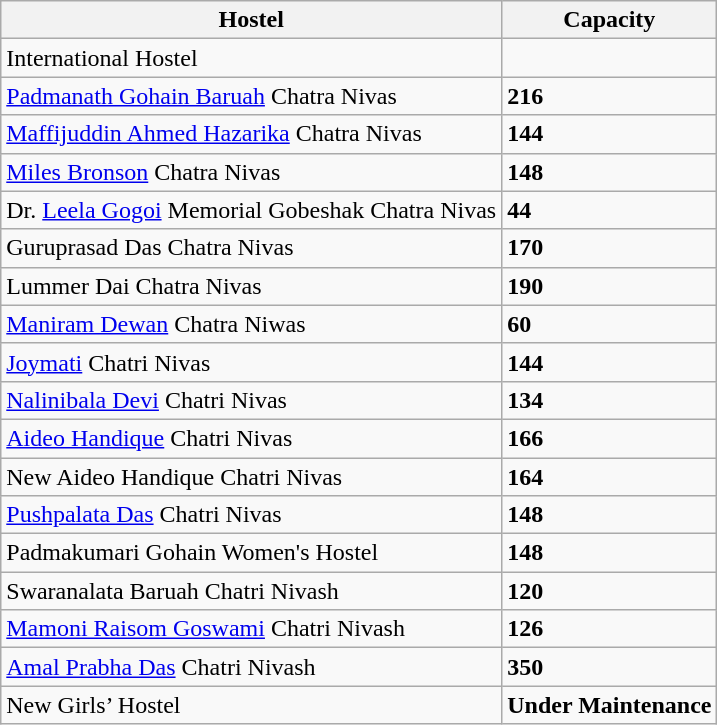<table class="wikitable">
<tr>
<th>Hostel</th>
<th>Capacity</th>
</tr>
<tr>
<td>International Hostel</td>
<td></td>
</tr>
<tr>
<td><a href='#'>Padmanath Gohain Baruah</a> Chatra Nivas</td>
<td><strong>216</strong></td>
</tr>
<tr>
<td><a href='#'>Maffijuddin Ahmed Hazarika</a> Chatra Nivas</td>
<td><strong>144</strong></td>
</tr>
<tr>
<td><a href='#'>Miles Bronson</a> Chatra Nivas</td>
<td><strong>148</strong></td>
</tr>
<tr>
<td>Dr. <a href='#'>Leela Gogoi</a> Memorial Gobeshak Chatra Nivas</td>
<td><strong>44</strong></td>
</tr>
<tr>
<td>Guruprasad Das Chatra Nivas</td>
<td><strong>170</strong></td>
</tr>
<tr>
<td>Lummer Dai Chatra Nivas</td>
<td><strong>190</strong></td>
</tr>
<tr>
<td><a href='#'>Maniram Dewan</a> Chatra Niwas</td>
<td><strong>60</strong></td>
</tr>
<tr>
<td><a href='#'>Joymati</a> Chatri Nivas</td>
<td><strong>144</strong></td>
</tr>
<tr>
<td><a href='#'>Nalinibala Devi</a> Chatri Nivas</td>
<td><strong>134</strong></td>
</tr>
<tr>
<td><a href='#'>Aideo Handique</a> Chatri Nivas</td>
<td><strong>166</strong></td>
</tr>
<tr>
<td>New Aideo Handique Chatri Nivas</td>
<td><strong>164</strong></td>
</tr>
<tr>
<td><a href='#'>Pushpalata Das</a> Chatri Nivas</td>
<td><strong>148</strong></td>
</tr>
<tr>
<td>Padmakumari Gohain Women's Hostel</td>
<td><strong>148</strong></td>
</tr>
<tr>
<td>Swaranalata Baruah Chatri Nivash</td>
<td><strong>120</strong></td>
</tr>
<tr>
<td><a href='#'>Mamoni Raisom Goswami</a> Chatri Nivash</td>
<td><strong>126</strong></td>
</tr>
<tr>
<td><a href='#'>Amal Prabha Das</a> Chatri Nivash</td>
<td><strong>350</strong></td>
</tr>
<tr>
<td>New Girls’ Hostel</td>
<td><strong>Under Maintenance</strong></td>
</tr>
</table>
